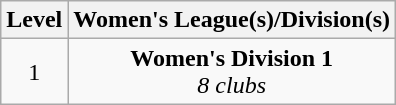<table class="wikitable" style="text-align: center;">
<tr>
<th>Level</th>
<th colspan="12">Women's League(s)/Division(s)</th>
</tr>
<tr>
<td>1</td>
<td colspan="12"><strong>Women's Division 1</strong><br><em>8 clubs</em></td>
</tr>
</table>
